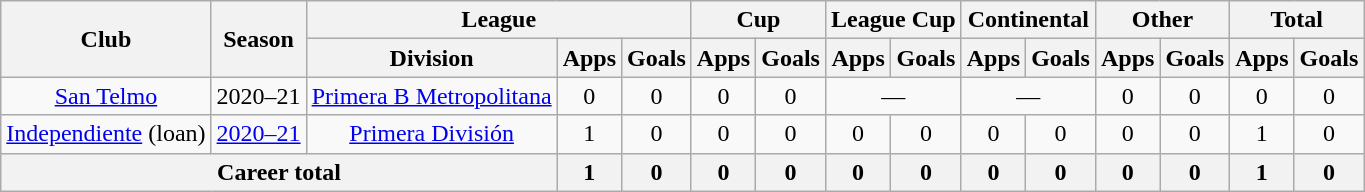<table class="wikitable" style="text-align:center">
<tr>
<th rowspan="2">Club</th>
<th rowspan="2">Season</th>
<th colspan="3">League</th>
<th colspan="2">Cup</th>
<th colspan="2">League Cup</th>
<th colspan="2">Continental</th>
<th colspan="2">Other</th>
<th colspan="2">Total</th>
</tr>
<tr>
<th>Division</th>
<th>Apps</th>
<th>Goals</th>
<th>Apps</th>
<th>Goals</th>
<th>Apps</th>
<th>Goals</th>
<th>Apps</th>
<th>Goals</th>
<th>Apps</th>
<th>Goals</th>
<th>Apps</th>
<th>Goals</th>
</tr>
<tr>
<td rowspan="1"><a href='#'>San Telmo</a></td>
<td>2020–21</td>
<td rowspan="1"><a href='#'>Primera B Metropolitana</a></td>
<td>0</td>
<td>0</td>
<td>0</td>
<td>0</td>
<td colspan="2">—</td>
<td colspan="2">—</td>
<td>0</td>
<td>0</td>
<td>0</td>
<td>0</td>
</tr>
<tr>
<td rowspan="1"><a href='#'>Independiente</a> (loan)</td>
<td><a href='#'>2020–21</a></td>
<td rowspan="1"><a href='#'>Primera División</a></td>
<td>1</td>
<td>0</td>
<td>0</td>
<td>0</td>
<td>0</td>
<td>0</td>
<td>0</td>
<td>0</td>
<td>0</td>
<td>0</td>
<td>1</td>
<td>0</td>
</tr>
<tr>
<th colspan="3">Career total</th>
<th>1</th>
<th>0</th>
<th>0</th>
<th>0</th>
<th>0</th>
<th>0</th>
<th>0</th>
<th>0</th>
<th>0</th>
<th>0</th>
<th>1</th>
<th>0</th>
</tr>
</table>
